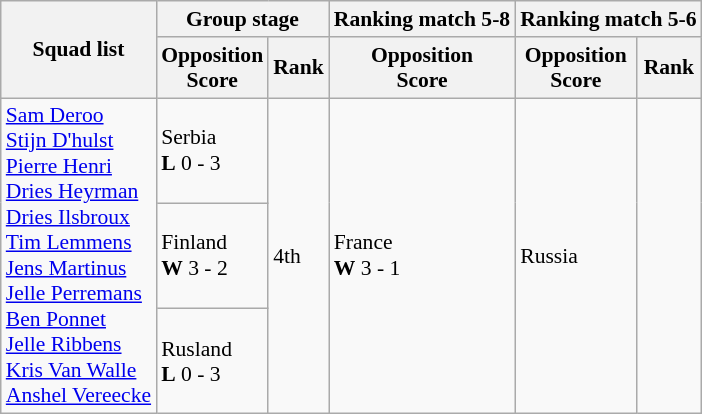<table class=wikitable style="font-size:90%">
<tr>
<th rowspan="2">Squad list</th>
<th colspan="2">Group stage</th>
<th>Ranking match 5-8</th>
<th colspan="2">Ranking match 5-6</th>
</tr>
<tr>
<th>Opposition<br>Score</th>
<th>Rank</th>
<th>Opposition<br>Score</th>
<th>Opposition<br>Score</th>
<th>Rank</th>
</tr>
<tr>
<td rowspan="3"><a href='#'>Sam Deroo</a><br><a href='#'>Stijn D'hulst</a><br><a href='#'>Pierre Henri</a><br><a href='#'>Dries Heyrman</a><br><a href='#'>Dries Ilsbroux</a><br><a href='#'>Tim Lemmens</a><br><a href='#'>Jens Martinus</a><br><a href='#'>Jelle Perremans</a><br><a href='#'>Ben Ponnet</a><br><a href='#'>Jelle Ribbens</a><br><a href='#'>Kris Van Walle</a><br><a href='#'>Anshel Vereecke</a></td>
<td> Serbia<br> <strong>L</strong> 0 - 3</td>
<td rowspan="3">4th</td>
<td rowspan="3"> France<br> <strong>W</strong> 3 - 1</td>
<td rowspan="3"> Russia</td>
<td rowspan="3"></td>
</tr>
<tr>
<td> Finland<br> <strong>W</strong> 3 - 2</td>
</tr>
<tr>
<td> Rusland<br> <strong>L</strong> 0 - 3</td>
</tr>
</table>
